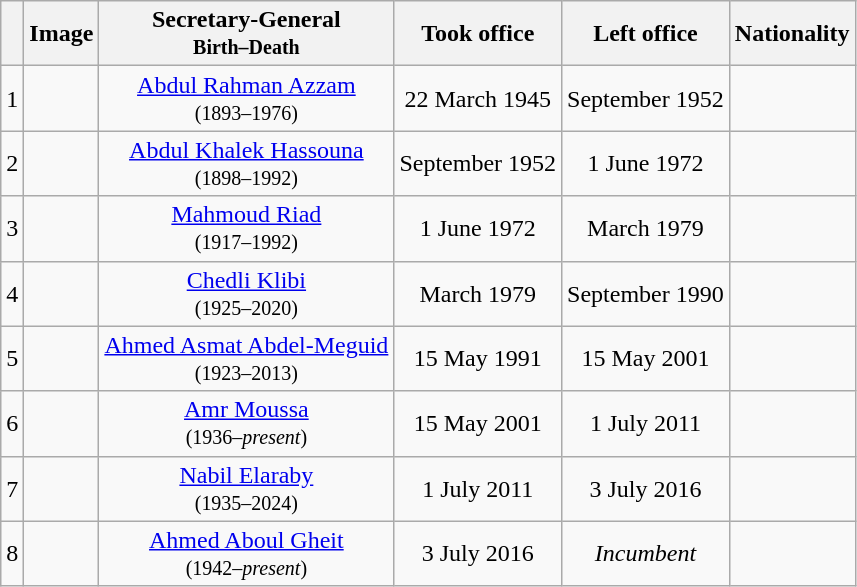<table class="wikitable sortable" style="text-align: center;">
<tr>
<th></th>
<th>Image</th>
<th>Secretary-General<br><small>Birth–Death</small></th>
<th>Took office</th>
<th>Left office</th>
<th>Nationality</th>
</tr>
<tr>
<td>1</td>
<td></td>
<td><a href='#'>Abdul Rahman Azzam</a><br><small>(1893–1976)</small></td>
<td>22 March 1945</td>
<td>September 1952</td>
<td></td>
</tr>
<tr>
<td>2</td>
<td></td>
<td><a href='#'>Abdul Khalek Hassouna</a><br><small>(1898–1992)</small></td>
<td>September 1952</td>
<td>1 June 1972</td>
<td></td>
</tr>
<tr>
<td>3</td>
<td></td>
<td><a href='#'>Mahmoud Riad</a><br><small>(1917–1992)</small></td>
<td>1 June 1972</td>
<td>March 1979</td>
<td></td>
</tr>
<tr>
<td>4</td>
<td></td>
<td><a href='#'>Chedli Klibi</a><br><small>(1925–2020)</small></td>
<td>March 1979</td>
<td>September 1990</td>
<td></td>
</tr>
<tr>
<td>5</td>
<td></td>
<td><a href='#'>Ahmed Asmat Abdel-Meguid</a><br><small>(1923–2013)</small></td>
<td>15 May 1991</td>
<td>15 May 2001</td>
<td></td>
</tr>
<tr>
<td>6</td>
<td></td>
<td><a href='#'>Amr Moussa</a><br><small>(1936–<em>present</em>)</small></td>
<td>15 May 2001</td>
<td>1 July 2011</td>
<td></td>
</tr>
<tr>
<td>7</td>
<td></td>
<td><a href='#'>Nabil Elaraby</a><br><small>(1935–2024)</small></td>
<td>1 July 2011</td>
<td>3 July 2016</td>
<td></td>
</tr>
<tr>
<td>8</td>
<td></td>
<td><a href='#'>Ahmed Aboul Gheit</a><br><small>(1942–<em>present</em>)</small></td>
<td>3 July 2016</td>
<td><em>Incumbent</em></td>
<td></td>
</tr>
</table>
